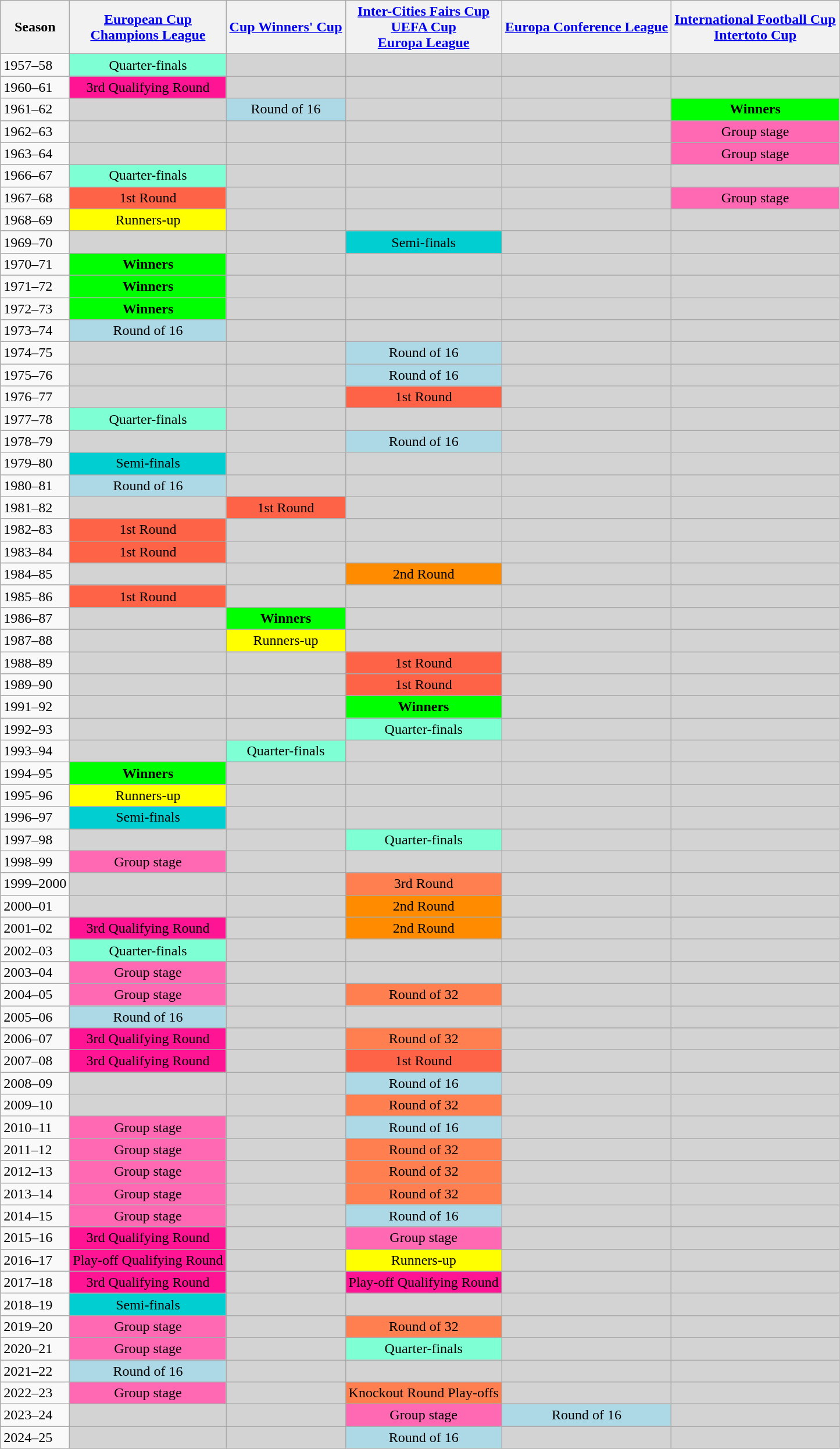<table class="wikitable">
<tr>
<th>Season</th>
<th><a href='#'>European Cup</a><br><a href='#'>Champions League</a></th>
<th><a href='#'>Cup Winners' Cup</a></th>
<th><a href='#'>Inter-Cities Fairs Cup</a><br><a href='#'>UEFA Cup</a><br><a href='#'>Europa League</a></th>
<th><a href='#'>Europa Conference League</a></th>
<th><a href='#'>International Football Cup</a><br><a href='#'>Intertoto Cup</a></th>
</tr>
<tr>
<td>1957–58</td>
<td align="center" style="background-color:#7FFFD4">Quarter-finals</td>
<td style="background-color:#D3D3D3"></td>
<td style="background-color:#D3D3D3"></td>
<td style="background-color:#D3D3D3"></td>
<td style="background-color:#D3D3D3"></td>
</tr>
<tr>
<td>1960–61</td>
<td align="center" style="background-color:#FF1493">3rd Qualifying Round</td>
<td style="background-color:#D3D3D3"></td>
<td style="background-color:#D3D3D3"></td>
<td style="background-color:#D3D3D3"></td>
<td style="background-color:#D3D3D3"></td>
</tr>
<tr>
<td>1961–62</td>
<td style="background-color:#D3D3D3"></td>
<td align="center" style="background-color:#ADD8E6">Round of 16</td>
<td style="background-color:#D3D3D3"></td>
<td style="background-color:#D3D3D3"></td>
<td align="center" style="background-color:#00FF00"><strong>Winners</strong></td>
</tr>
<tr>
<td>1962–63</td>
<td style="background-color:#D3D3D3"></td>
<td style="background-color:#D3D3D3"></td>
<td style="background-color:#D3D3D3"></td>
<td style="background-color:#D3D3D3"></td>
<td align="center" style="background-color:#FF69B4">Group stage</td>
</tr>
<tr>
<td>1963–64</td>
<td style="background-color:#D3D3D3"></td>
<td style="background-color:#D3D3D3"></td>
<td style="background-color:#D3D3D3"></td>
<td style="background-color:#D3D3D3"></td>
<td align="center" style="background-color:#FF69B4">Group stage</td>
</tr>
<tr>
<td>1966–67</td>
<td align="center" style="background-color:#7FFFD4">Quarter-finals</td>
<td style="background-color:#D3D3D3"></td>
<td style="background-color:#D3D3D3"></td>
<td style="background-color:#D3D3D3"></td>
<td style="background-color:#D3D3D3"></td>
</tr>
<tr>
<td>1967–68</td>
<td align="center" style="background-color:#FF6347">1st Round</td>
<td style="background-color:#D3D3D3"></td>
<td style="background-color:#D3D3D3"></td>
<td style="background-color:#D3D3D3"></td>
<td align="center" style="background-color:#FF69B4">Group stage</td>
</tr>
<tr>
<td>1968–69</td>
<td align="center" style="background-color:#FFFF00">Runners-up</td>
<td style="background-color:#D3D3D3"></td>
<td style="background-color:#D3D3D3"></td>
<td style="background-color:#D3D3D3"></td>
<td style="background-color:#D3D3D3"></td>
</tr>
<tr>
<td>1969–70</td>
<td style="background-color:#D3D3D3"></td>
<td style="background-color:#D3D3D3"></td>
<td align="center" style="background-color:#00CED1">Semi-finals</td>
<td style="background-color:#D3D3D3"></td>
<td style="background-color:#D3D3D3"></td>
</tr>
<tr>
<td>1970–71</td>
<td align="center" style="background-color:#00FF00"><strong>Winners</strong></td>
<td style="background-color:#D3D3D3"></td>
<td style="background-color:#D3D3D3"></td>
<td style="background-color:#D3D3D3"></td>
<td style="background-color:#D3D3D3"></td>
</tr>
<tr>
<td>1971–72</td>
<td align="center" style="background-color:#00FF00"><strong>Winners</strong></td>
<td style="background-color:#D3D3D3"></td>
<td style="background-color:#D3D3D3"></td>
<td style="background-color:#D3D3D3"></td>
<td style="background-color:#D3D3D3"></td>
</tr>
<tr>
<td>1972–73</td>
<td align="center" style="background-color:#00FF00"><strong>Winners</strong></td>
<td style="background-color:#D3D3D3"></td>
<td style="background-color:#D3D3D3"></td>
<td style="background-color:#D3D3D3"></td>
<td style="background-color:#D3D3D3"></td>
</tr>
<tr>
<td>1973–74</td>
<td align="center" style="background-color:#ADD8E6">Round of 16</td>
<td style="background-color:#D3D3D3"></td>
<td style="background-color:#D3D3D3"></td>
<td style="background-color:#D3D3D3"></td>
<td style="background-color:#D3D3D3"></td>
</tr>
<tr>
<td>1974–75</td>
<td style="background-color:#D3D3D3"></td>
<td style="background-color:#D3D3D3"></td>
<td align="center" style="background-color:#ADD8E6">Round of 16</td>
<td style="background-color:#D3D3D3"></td>
<td style="background-color:#D3D3D3"></td>
</tr>
<tr>
<td>1975–76</td>
<td style="background-color:#D3D3D3"></td>
<td style="background-color:#D3D3D3"></td>
<td align="center" style="background-color:#ADD8E6">Round of 16</td>
<td style="background-color:#D3D3D3"></td>
<td style="background-color:#D3D3D3"></td>
</tr>
<tr>
<td>1976–77</td>
<td style="background-color:#D3D3D3"></td>
<td style="background-color:#D3D3D3"></td>
<td align="center" style="background-color:#FF6347">1st Round</td>
<td style="background-color:#D3D3D3"></td>
<td style="background-color:#D3D3D3"></td>
</tr>
<tr>
<td>1977–78</td>
<td align="center" style="background-color:#7FFFD4">Quarter-finals</td>
<td style="background-color:#D3D3D3"></td>
<td style="background-color:#D3D3D3"></td>
<td style="background-color:#D3D3D3"></td>
<td style="background-color:#D3D3D3"></td>
</tr>
<tr>
<td>1978–79</td>
<td style="background-color:#D3D3D3"></td>
<td style="background-color:#D3D3D3"></td>
<td align="center" style="background-color:#ADD8E6">Round of 16</td>
<td style="background-color:#D3D3D3"></td>
<td style="background-color:#D3D3D3"></td>
</tr>
<tr>
<td>1979–80</td>
<td align="center" style="background-color:#00CED1">Semi-finals</td>
<td style="background-color:#D3D3D3"></td>
<td style="background-color:#D3D3D3"></td>
<td style="background-color:#D3D3D3"></td>
<td style="background-color:#D3D3D3"></td>
</tr>
<tr>
<td>1980–81</td>
<td align="center" style="background-color:#ADD8E6">Round of 16</td>
<td style="background-color:#D3D3D3"></td>
<td style="background-color:#D3D3D3"></td>
<td style="background-color:#D3D3D3"></td>
<td style="background-color:#D3D3D3"></td>
</tr>
<tr>
<td>1981–82</td>
<td style="background-color:#D3D3D3"></td>
<td align="center" style="background-color:#FF6347">1st Round</td>
<td style="background-color:#D3D3D3"></td>
<td style="background-color:#D3D3D3"></td>
<td style="background-color:#D3D3D3"></td>
</tr>
<tr>
<td>1982–83</td>
<td align="center" style="background-color:#FF6347">1st Round</td>
<td style="background-color:#D3D3D3"></td>
<td style="background-color:#D3D3D3"></td>
<td style="background-color:#D3D3D3"></td>
<td style="background-color:#D3D3D3"></td>
</tr>
<tr>
<td>1983–84</td>
<td align="center" style="background-color:#FF6347">1st Round</td>
<td style="background-color:#D3D3D3"></td>
<td style="background-color:#D3D3D3"></td>
<td style="background-color:#D3D3D3"></td>
<td style="background-color:#D3D3D3"></td>
</tr>
<tr>
<td>1984–85</td>
<td style="background-color:#D3D3D3"></td>
<td style="background-color:#D3D3D3"></td>
<td align="center" style="background-color:#FF8C00">2nd Round</td>
<td style="background-color:#D3D3D3"></td>
<td style="background-color:#D3D3D3"></td>
</tr>
<tr>
<td>1985–86</td>
<td align="center" style="background-color:#FF6347">1st Round</td>
<td style="background-color:#D3D3D3"></td>
<td style="background-color:#D3D3D3"></td>
<td style="background-color:#D3D3D3"></td>
<td style="background-color:#D3D3D3"></td>
</tr>
<tr>
<td>1986–87</td>
<td style="background-color:#D3D3D3"></td>
<td align="center" style="background-color:#00FF00"><strong>Winners</strong></td>
<td style="background-color:#D3D3D3"></td>
<td style="background-color:#D3D3D3"></td>
<td style="background-color:#D3D3D3"></td>
</tr>
<tr>
<td>1987–88</td>
<td style="background-color:#D3D3D3"></td>
<td align="center" style="background-color:#FFFF00">Runners-up</td>
<td style="background-color:#D3D3D3"></td>
<td style="background-color:#D3D3D3"></td>
<td style="background-color:#D3D3D3"></td>
</tr>
<tr>
<td>1988–89</td>
<td style="background-color:#D3D3D3"></td>
<td style="background-color:#D3D3D3"></td>
<td align="center" style="background-color:#FF6347">1st Round</td>
<td style="background-color:#D3D3D3"></td>
<td style="background-color:#D3D3D3"></td>
</tr>
<tr>
<td>1989–90</td>
<td style="background-color:#D3D3D3"></td>
<td style="background-color:#D3D3D3"></td>
<td align="center" style="background-color:#FF6347">1st Round</td>
<td style="background-color:#D3D3D3"></td>
<td style="background-color:#D3D3D3"></td>
</tr>
<tr>
<td>1991–92</td>
<td style="background-color:#D3D3D3"></td>
<td style="background-color:#D3D3D3"></td>
<td align="center" style="background-color:#00FF00"><strong>Winners</strong></td>
<td style="background-color:#D3D3D3"></td>
<td style="background-color:#D3D3D3"></td>
</tr>
<tr>
<td>1992–93</td>
<td style="background-color:#D3D3D3"></td>
<td style="background-color:#D3D3D3"></td>
<td align="center" style="background-color:#7FFFD4">Quarter-finals</td>
<td style="background-color:#D3D3D3"></td>
<td style="background-color:#D3D3D3"></td>
</tr>
<tr>
<td>1993–94</td>
<td style="background-color:#D3D3D3"></td>
<td align="center" style="background-color:#7FFFD4">Quarter-finals</td>
<td style="background-color:#D3D3D3"></td>
<td style="background-color:#D3D3D3"></td>
<td style="background-color:#D3D3D3"></td>
</tr>
<tr>
<td>1994–95</td>
<td align="center" style="background-color:#00FF00"><strong>Winners</strong></td>
<td style="background-color:#D3D3D3"></td>
<td style="background-color:#D3D3D3"></td>
<td style="background-color:#D3D3D3"></td>
<td style="background-color:#D3D3D3"></td>
</tr>
<tr>
<td>1995–96</td>
<td align="center" style="background-color:#FFFF00">Runners-up</td>
<td style="background-color:#D3D3D3"></td>
<td style="background-color:#D3D3D3"></td>
<td style="background-color:#D3D3D3"></td>
<td style="background-color:#D3D3D3"></td>
</tr>
<tr>
<td>1996–97</td>
<td align="center" style="background-color:#00CED1">Semi-finals</td>
<td style="background-color:#D3D3D3"></td>
<td style="background-color:#D3D3D3"></td>
<td style="background-color:#D3D3D3"></td>
<td style="background-color:#D3D3D3"></td>
</tr>
<tr>
<td>1997–98</td>
<td style="background-color:#D3D3D3"></td>
<td style="background-color:#D3D3D3"></td>
<td align="center" style="background-color:#7FFFD4">Quarter-finals</td>
<td style="background-color:#D3D3D3"></td>
<td style="background-color:#D3D3D3"></td>
</tr>
<tr>
<td>1998–99</td>
<td align="center" style="background-color:#FF69B4">Group stage</td>
<td style="background-color:#D3D3D3"></td>
<td style="background-color:#D3D3D3"></td>
<td style="background-color:#D3D3D3"></td>
<td style="background-color:#D3D3D3"></td>
</tr>
<tr>
<td>1999–2000</td>
<td style="background-color:#D3D3D3"></td>
<td style="background-color:#D3D3D3"></td>
<td align="center" style="background-color:#FF7F50">3rd Round</td>
<td style="background-color:#D3D3D3"></td>
<td style="background-color:#D3D3D3"></td>
</tr>
<tr>
<td>2000–01</td>
<td style="background-color:#D3D3D3"></td>
<td style="background-color:#D3D3D3"></td>
<td align="center" style="background-color:#FF8C00">2nd Round</td>
<td style="background-color:#D3D3D3"></td>
<td style="background-color:#D3D3D3"></td>
</tr>
<tr>
<td>2001–02</td>
<td align="center" style="background-color:#FF1493">3rd Qualifying Round</td>
<td style="background-color:#D3D3D3"></td>
<td align="center" style="background-color:#FF8C00">2nd Round</td>
<td style="background-color:#D3D3D3"></td>
<td style="background-color:#D3D3D3"></td>
</tr>
<tr>
<td>2002–03</td>
<td align="center" style="background-color:#7FFFD4">Quarter-finals</td>
<td style="background-color:#D3D3D3"></td>
<td style="background-color:#D3D3D3"></td>
<td style="background-color:#D3D3D3"></td>
<td style="background-color:#D3D3D3"></td>
</tr>
<tr>
<td>2003–04</td>
<td align="center" style="background-color:#FF69B4">Group stage</td>
<td style="background-color:#D3D3D3"></td>
<td style="background-color:#D3D3D3"></td>
<td style="background-color:#D3D3D3"></td>
<td style="background-color:#D3D3D3"></td>
</tr>
<tr>
<td>2004–05</td>
<td align="center" style="background-color:#FF69B4">Group stage</td>
<td style="background-color:#D3D3D3"></td>
<td align="center" style="background-color:#FF7F50">Round of 32</td>
<td style="background-color:#D3D3D3"></td>
<td style="background-color:#D3D3D3"></td>
</tr>
<tr>
<td>2005–06</td>
<td align="center" style="background-color:#ADD8E6">Round of 16</td>
<td style="background-color:#D3D3D3"></td>
<td style="background-color:#D3D3D3"></td>
<td style="background-color:#D3D3D3"></td>
<td style="background-color:#D3D3D3"></td>
</tr>
<tr>
<td>2006–07</td>
<td align="center" style="background-color:#FF1493">3rd Qualifying Round</td>
<td style="background-color:#D3D3D3"></td>
<td align="center" style="background-color:#FF7F50">Round of 32</td>
<td style="background-color:#D3D3D3"></td>
<td style="background-color:#D3D3D3"></td>
</tr>
<tr>
<td>2007–08</td>
<td align="center" style="background-color:#FF1493">3rd Qualifying Round</td>
<td style="background-color:#D3D3D3"></td>
<td align="center" style="background-color:#FF6347">1st Round</td>
<td style="background-color:#D3D3D3"></td>
<td style="background-color:#D3D3D3"></td>
</tr>
<tr>
<td>2008–09</td>
<td style="background-color:#D3D3D3"></td>
<td style="background-color:#D3D3D3"></td>
<td align="center" style="background-color:#ADD8E6">Round of 16</td>
<td style="background-color:#D3D3D3"></td>
<td style="background-color:#D3D3D3"></td>
</tr>
<tr>
<td>2009–10</td>
<td style="background-color:#D3D3D3"></td>
<td style="background-color:#D3D3D3"></td>
<td align="center" style="background-color:#FF7F50">Round of 32</td>
<td style="background-color:#D3D3D3"></td>
<td style="background-color:#D3D3D3"></td>
</tr>
<tr>
<td>2010–11</td>
<td align="center" style="background-color:#FF69B4">Group stage</td>
<td style="background-color:#D3D3D3"></td>
<td align="center" style="background-color:#ADD8E6">Round of 16</td>
<td style="background-color:#D3D3D3"></td>
<td style="background-color:#D3D3D3"></td>
</tr>
<tr>
<td>2011–12</td>
<td align="center" style="background-color:#FF69B4">Group stage</td>
<td style="background-color:#D3D3D3"></td>
<td align="center" style="background-color:#FF7F50">Round of 32</td>
<td style="background-color:#D3D3D3"></td>
<td style="background-color:#D3D3D3"></td>
</tr>
<tr>
<td>2012–13</td>
<td align="center" style="background-color:#FF69B4">Group stage</td>
<td style="background-color:#D3D3D3"></td>
<td align="center" style="background-color:#FF7F50">Round of 32</td>
<td style="background-color:#D3D3D3"></td>
<td style="background-color:#D3D3D3"></td>
</tr>
<tr>
<td>2013–14</td>
<td align="center" style="background-color:#FF69B4">Group stage</td>
<td style="background-color:#D3D3D3"></td>
<td align="center" style="background-color:#FF7F50">Round of 32</td>
<td style="background-color:#D3D3D3"></td>
<td style="background-color:#D3D3D3"></td>
</tr>
<tr>
<td>2014–15</td>
<td align="center" style="background-color:#FF69B4">Group stage</td>
<td style="background-color:#D3D3D3"></td>
<td align="center" style="background-color:#ADD8E6">Round of 16</td>
<td style="background-color:#D3D3D3"></td>
<td style="background-color:#D3D3D3"></td>
</tr>
<tr>
<td>2015–16</td>
<td align="center" style="background-color:#FF1493">3rd Qualifying Round</td>
<td style="background-color:#D3D3D3"></td>
<td align="center" style="background-color:#FF69B4">Group stage</td>
<td style="background-color:#D3D3D3"></td>
<td style="background-color:#D3D3D3"></td>
</tr>
<tr>
<td>2016–17</td>
<td align="center" style="background-color:#FF1493">Play-off Qualifying Round</td>
<td style="background-color:#D3D3D3"></td>
<td align="center" style="background-color:#FFFF00">Runners-up</td>
<td style="background-color:#D3D3D3"></td>
<td style="background-color:#D3D3D3"></td>
</tr>
<tr>
<td>2017–18</td>
<td align="center" style="background-color:#FF1493">3rd Qualifying Round</td>
<td style="background-color:#D3D3D3"></td>
<td align="center" style="background-color:#FF1493">Play-off Qualifying Round</td>
<td style="background-color:#D3D3D3"></td>
<td style="background-color:#D3D3D3"></td>
</tr>
<tr>
<td>2018–19</td>
<td align="center" style="background-color:#00CED1">Semi-finals</td>
<td style="background-color:#D3D3D3"></td>
<td style="background-color:#D3D3D3"></td>
<td style="background-color:#D3D3D3"></td>
<td style="background-color:#D3D3D3"></td>
</tr>
<tr>
<td>2019–20</td>
<td align="center" style="background-color:#FF69B4">Group stage</td>
<td style="background-color:#D3D3D3"></td>
<td align="center" style="background-color:#FF7F50">Round of 32</td>
<td style="background-color:#D3D3D3"></td>
<td style="background-color:#D3D3D3"></td>
</tr>
<tr>
<td>2020–21</td>
<td align="center" style="background-color:#FF69B4">Group stage</td>
<td style="background-color:#D3D3D3"></td>
<td align="center" style="background-color:#7FFFD4">Quarter-finals</td>
<td style="background-color:#D3D3D3"></td>
<td style="background-color:#D3D3D3"></td>
</tr>
<tr>
<td>2021–22</td>
<td align="center" style="background-color:#ADD8E6">Round of 16</td>
<td style="background-color:#D3D3D3"></td>
<td style="background-color:#D3D3D3"></td>
<td style="background-color:#D3D3D3"></td>
<td style="background-color:#D3D3D3"></td>
</tr>
<tr>
<td>2022–23</td>
<td align="center" style="background-color:#FF69B4">Group stage</td>
<td style="background-color:#D3D3D3"></td>
<td align="center" style="background-color:#FF7F50">Knockout Round Play-offs</td>
<td style="background-color:#D3D3D3"></td>
<td style="background-color:#D3D3D3"></td>
</tr>
<tr>
<td>2023–24</td>
<td align="center" style="background-color:#D3D3D3"></td>
<td style="background-color:#D3D3D3"></td>
<td align="center" style="background-color:#FF69B4">Group stage</td>
<td align="center" style="background-color:#ADD8E6">Round of 16</td>
<td style="background-color:#D3D3D3"></td>
</tr>
<tr>
<td>2024–25</td>
<td style="background-color:#D3D3D3"></td>
<td style="background-color:#D3D3D3"></td>
<td align="center" style="background-color:#ADD8E6">Round of 16</td>
<td style="background-color:#D3D3D3"></td>
<td style="background-color:#D3D3D3"></td>
</tr>
</table>
